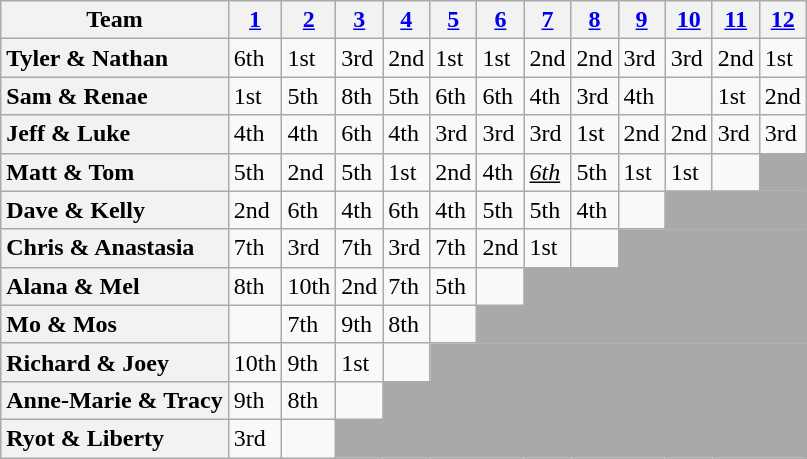<table class="wikitable sortable" style="text-align:left;">
<tr>
<th scope="col" class="unsortable">Team</th>
<th scope="col"><a href='#'>1</a></th>
<th scope="col"><a href='#'>2</a></th>
<th scope="col"><a href='#'>3</a></th>
<th scope="col"><a href='#'>4</a></th>
<th scope="col"><a href='#'>5</a><span></span></th>
<th scope="col"><a href='#'>6</a></th>
<th scope="col"><a href='#'>7</a></th>
<th scope="col"><a href='#'>8</a><span></span></th>
<th scope="col"><a href='#'>9</a></th>
<th scope="col"><a href='#'>10</a></th>
<th scope="col"><a href='#'>11</a></th>
<th scope="col"><a href='#'>12</a></th>
</tr>
<tr>
<th scope="row" style="text-align:left">Tyler & Nathan</th>
<td>6th</td>
<td>1st</td>
<td>3rd</td>
<td>2nd</td>
<td>1st</td>
<td>1st</td>
<td>2nd</td>
<td>2nd</td>
<td>3rd</td>
<td>3rd</td>
<td>2nd</td>
<td>1st</td>
</tr>
<tr>
<th scope="row" style="text-align:left">Sam & Renae</th>
<td>1st</td>
<td>5th</td>
<td>8th</td>
<td>5th</td>
<td>6th</td>
<td>6th</td>
<td>4th</td>
<td>3rd</td>
<td>4th</td>
<td></td>
<td>1st</td>
<td>2nd</td>
</tr>
<tr>
<th scope="row" style="text-align:left">Jeff & Luke</th>
<td>4th</td>
<td>4th</td>
<td>6th</td>
<td>4th</td>
<td>3rd</td>
<td>3rd</td>
<td>3rd</td>
<td>1st</td>
<td>2nd</td>
<td>2nd</td>
<td>3rd</td>
<td>3rd</td>
</tr>
<tr>
<th scope="row" style="text-align:left">Matt & Tom</th>
<td>5th</td>
<td>2nd</td>
<td>5th</td>
<td>1st</td>
<td>2nd</td>
<td>4th</td>
<td><em><u>6th</u></em></td>
<td>5th</td>
<td>1st</td>
<td>1st</td>
<td></td>
<td bgcolor="darkgray"></td>
</tr>
<tr>
<th scope="row" style="text-align:left">Dave & Kelly</th>
<td>2nd</td>
<td>6th</td>
<td>4th</td>
<td>6th</td>
<td>4th</td>
<td>5th</td>
<td>5th</td>
<td>4th</td>
<td></td>
<td bgcolor="darkgray" colspan="3"></td>
</tr>
<tr>
<th scope="row" style="text-align:left">Chris & Anastasia</th>
<td>7th</td>
<td>3rd</td>
<td>7th</td>
<td>3rd</td>
<td>7th</td>
<td>2nd</td>
<td>1st</td>
<td></td>
<td bgcolor="darkgray" colspan="4"></td>
</tr>
<tr>
<th scope="row" style="text-align:left">Alana & Mel</th>
<td>8th</td>
<td>10th</td>
<td>2nd</td>
<td>7th</td>
<td>5th</td>
<td></td>
<td bgcolor="darkgray" colspan="6"></td>
</tr>
<tr>
<th scope="row" style="text-align:left">Mo & Mos</th>
<td></td>
<td>7th</td>
<td>9th</td>
<td>8th</td>
<td></td>
<td bgcolor="darkgray" colspan="7"></td>
</tr>
<tr>
<th scope="row" style="text-align:left">Richard & Joey</th>
<td>10th</td>
<td>9th</td>
<td>1st</td>
<td></td>
<td bgcolor="darkgray" colspan="8"></td>
</tr>
<tr>
<th scope="row" style="text-align:left">Anne-Marie & Tracy</th>
<td>9th</td>
<td>8th</td>
<td></td>
<td bgcolor="darkgray" colspan="9"></td>
</tr>
<tr>
<th scope="row" style="text-align:left">Ryot & Liberty</th>
<td>3rd</td>
<td></td>
<td bgcolor="darkgray" colspan="10"></td>
</tr>
</table>
